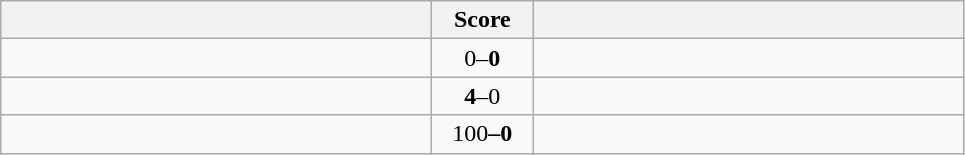<table class="wikitable" style="text-align: center;">
<tr>
<th width=280></th>
<th width=60>Score</th>
<th width=280></th>
</tr>
<tr>
<td align=left></td>
<td>0–<strong>0</strong></td>
<td align=left><strong></td>
</tr>
<tr>
<td align=left></strong></td>
<td><strong>4</strong>–0</td>
<td align=left></td>
</tr>
<tr>
<td align=left><strong></td>
<td></strong>100<strong>–0</td>
<td align=left></td>
</tr>
</table>
